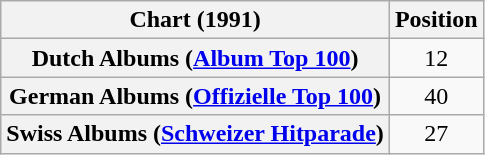<table class="wikitable sortable plainrowheaders">
<tr>
<th scope="col">Chart (1991)</th>
<th scope="col">Position</th>
</tr>
<tr>
<th scope="row">Dutch Albums (<a href='#'>Album Top 100</a>)</th>
<td align="center">12</td>
</tr>
<tr>
<th scope="row">German Albums (<a href='#'>Offizielle Top 100</a>)</th>
<td align="center">40</td>
</tr>
<tr>
<th scope="row">Swiss Albums (<a href='#'>Schweizer Hitparade</a>)</th>
<td align="center">27</td>
</tr>
</table>
